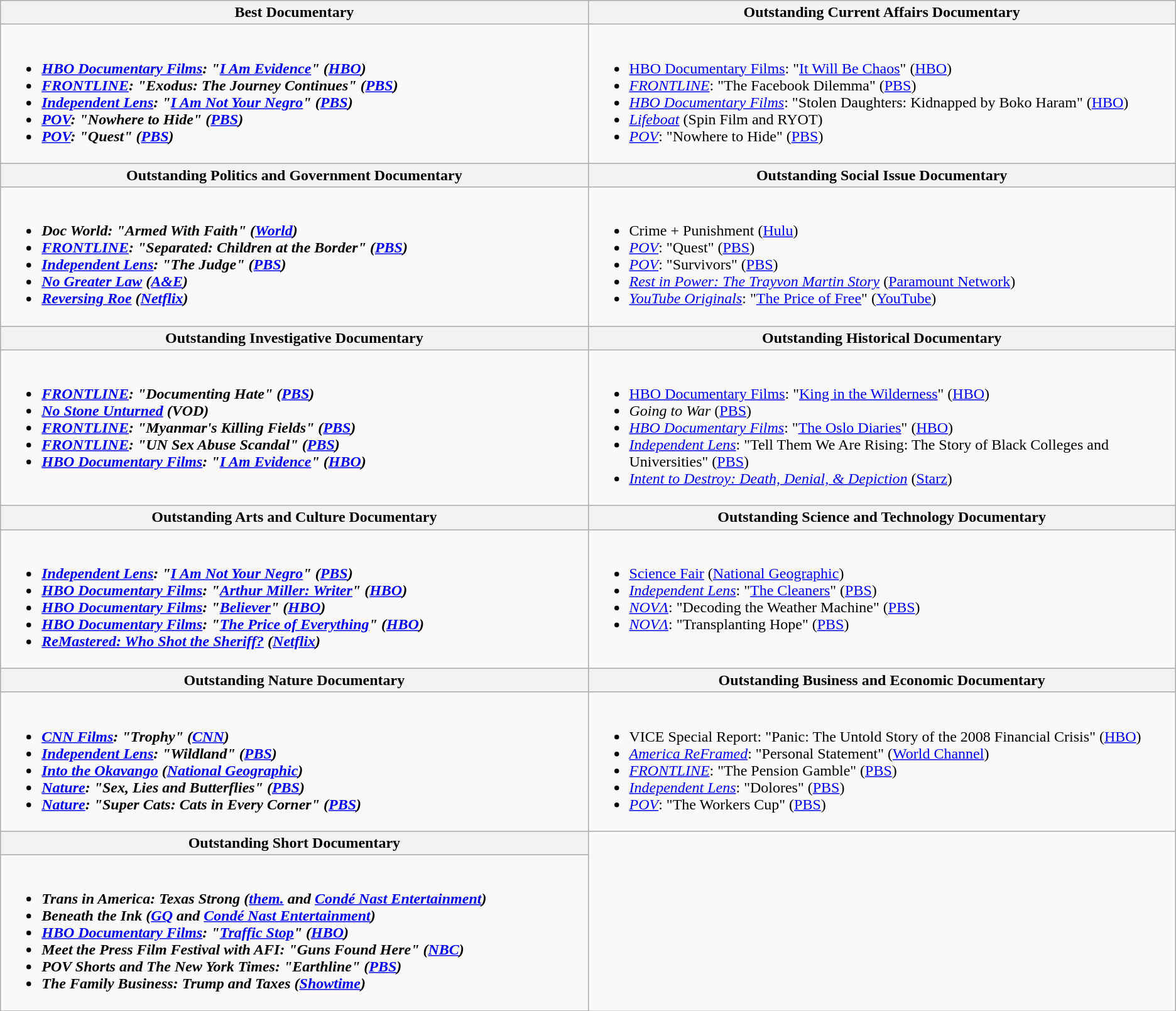<table class=wikitable>
<tr>
<th style="width:50%">Best Documentary</th>
<th style="width:50%">Outstanding Current Affairs Documentary</th>
</tr>
<tr>
<td valign="top"><br><ul><li><strong><em><a href='#'>HBO Documentary Films</a><em>: "<a href='#'>I Am Evidence</a>" (<a href='#'>HBO</a>)<strong></li><li></em><a href='#'>FRONTLINE</a><em>: "Exodus: The Journey Continues" (<a href='#'>PBS</a>)</li><li></em><a href='#'>Independent Lens</a><em>: "<a href='#'>I Am Not Your Negro</a>" (<a href='#'>PBS</a>)</li><li></em><a href='#'>POV</a><em>: "Nowhere to Hide" (<a href='#'>PBS</a>)</li><li></em><a href='#'>POV</a><em>: "Quest" (<a href='#'>PBS</a>)</li></ul></td>
<td valign="top"><br><ul><li></em></strong><a href='#'>HBO Documentary Films</a></em>: "<a href='#'>It Will Be Chaos</a>" (<a href='#'>HBO</a>)</strong></li><li><em><a href='#'>FRONTLINE</a></em>: "The Facebook Dilemma" (<a href='#'>PBS</a>)</li><li><em><a href='#'>HBO Documentary Films</a></em>: "Stolen Daughters: Kidnapped by Boko Haram" (<a href='#'>HBO</a>)</li><li><em><a href='#'>Lifeboat</a></em> (Spin Film and RYOT)</li><li><em><a href='#'>POV</a></em>: "Nowhere to Hide" (<a href='#'>PBS</a>)</li></ul></td>
</tr>
<tr>
<th style="width:50%">Outstanding Politics and Government Documentary</th>
<th style="width:50%">Outstanding Social Issue Documentary</th>
</tr>
<tr>
<td valign="top"><br><ul><li><strong><em>Doc World<em>: "Armed With Faith" (<a href='#'>World</a>)<strong></li><li></em><a href='#'>FRONTLINE</a><em>: "Separated: Children at the Border" (<a href='#'>PBS</a>)</li><li></em><a href='#'>Independent Lens</a><em>: "The Judge" (<a href='#'>PBS</a>)</li><li></em><a href='#'>No Greater Law</a><em> (<a href='#'>A&E</a>)</li><li></em><a href='#'>Reversing Roe</a><em> (<a href='#'>Netflix</a>)</li></ul></td>
<td valign="top"><br><ul><li></em></strong>Crime + Punishment</em> (<a href='#'>Hulu</a>)</strong></li><li><em><a href='#'>POV</a></em>: "Quest" (<a href='#'>PBS</a>)</li><li><em><a href='#'>POV</a></em>: "Survivors" (<a href='#'>PBS</a>)</li><li><em><a href='#'>Rest in Power: The Trayvon Martin Story</a></em> (<a href='#'>Paramount Network</a>)</li><li><em><a href='#'>YouTube Originals</a></em>: "<a href='#'>The Price of Free</a>" (<a href='#'>YouTube</a>)</li></ul></td>
</tr>
<tr>
<th style="width:50%">Outstanding Investigative Documentary</th>
<th style="width:50%">Outstanding Historical Documentary</th>
</tr>
<tr>
<td valign="top"><br><ul><li><strong><em><a href='#'>FRONTLINE</a><em>: "Documenting Hate" (<a href='#'>PBS</a>)<strong></li><li></em><a href='#'>No Stone Unturned</a><em> (VOD)</li><li></em><a href='#'>FRONTLINE</a><em>: "Myanmar's Killing Fields" (<a href='#'>PBS</a>)</li><li></em><a href='#'>FRONTLINE</a><em>: "UN Sex Abuse Scandal" (<a href='#'>PBS</a>)</li><li></em><a href='#'>HBO Documentary Films</a><em>: "<a href='#'>I Am Evidence</a>" (<a href='#'>HBO</a>)</li></ul></td>
<td valign="top"><br><ul><li></em></strong><a href='#'>HBO Documentary Films</a></em>: "<a href='#'>King in the Wilderness</a>" (<a href='#'>HBO</a>)</strong></li><li><em>Going to War</em> (<a href='#'>PBS</a>)</li><li><em><a href='#'>HBO Documentary Films</a></em>: "<a href='#'>The Oslo Diaries</a>" (<a href='#'>HBO</a>)</li><li><em><a href='#'>Independent Lens</a></em>: "Tell Them We Are Rising: The Story of Black Colleges and Universities" (<a href='#'>PBS</a>)</li><li><em><a href='#'>Intent to Destroy: Death, Denial, & Depiction</a></em> (<a href='#'>Starz</a>)</li></ul></td>
</tr>
<tr>
<th style="width:50%">Outstanding Arts and Culture Documentary</th>
<th style="width:50%">Outstanding Science and Technology Documentary</th>
</tr>
<tr>
<td valign="top"><br><ul><li><strong><em><a href='#'>Independent Lens</a><em>: "<a href='#'>I Am Not Your Negro</a>" (<a href='#'>PBS</a>)<strong></li><li></em><a href='#'>HBO Documentary Films</a><em>: "<a href='#'>Arthur Miller: Writer</a>" (<a href='#'>HBO</a>)</li><li></em><a href='#'>HBO Documentary Films</a><em>: "<a href='#'>Believer</a>" (<a href='#'>HBO</a>)</li><li></em><a href='#'>HBO Documentary Films</a><em>: "<a href='#'>The Price of Everything</a>" (<a href='#'>HBO</a>)</li><li></em><a href='#'>ReMastered: Who Shot the Sheriff?</a><em> (<a href='#'>Netflix</a>)</li></ul></td>
<td valign="top"><br><ul><li></em></strong><a href='#'>Science Fair</a></em> (<a href='#'>National Geographic</a>)</strong></li><li><em><a href='#'>Independent Lens</a></em>: "<a href='#'>The Cleaners</a>" (<a href='#'>PBS</a>)</li><li><em><a href='#'>NOVΛ</a></em>: "Decoding the Weather Machine" (<a href='#'>PBS</a>)</li><li><em><a href='#'>NOVΛ</a></em>: "Transplanting Hope" (<a href='#'>PBS</a>)</li></ul></td>
</tr>
<tr>
<th style="width:50%">Outstanding Nature Documentary</th>
<th style="width:50%">Outstanding Business and Economic Documentary</th>
</tr>
<tr>
<td valign="top"><br><ul><li><strong><em><a href='#'>CNN Films</a><em>: "Trophy" (<a href='#'>CNN</a>)<strong></li><li></em><a href='#'>Independent Lens</a><em>: "Wildland" (<a href='#'>PBS</a>)</li><li></em><a href='#'>Into the Okavango</a><em> (<a href='#'>National Geographic</a>)</li><li></em><a href='#'>Nature</a><em>: "Sex, Lies and Butterflies" (<a href='#'>PBS</a>)</li><li></em><a href='#'>Nature</a><em>: "Super Cats: Cats in Every Corner" (<a href='#'>PBS</a>)</li></ul></td>
<td valign="top"><br><ul><li></em></strong>VICE Special Report</em>: "Panic: The Untold Story of the 2008 Financial Crisis" (<a href='#'>HBO</a>)</strong></li><li><em><a href='#'>America ReFramed</a></em>: "Personal Statement" (<a href='#'>World Channel</a>)</li><li><em><a href='#'>FRONTLINE</a></em>: "The Pension Gamble" (<a href='#'>PBS</a>)</li><li><em><a href='#'>Independent Lens</a></em>: "Dolores" (<a href='#'>PBS</a>)</li><li><em><a href='#'>POV</a></em>: "The Workers Cup" (<a href='#'>PBS</a>)</li></ul></td>
</tr>
<tr>
<th style="width:50%">Outstanding Short Documentary</th>
</tr>
<tr>
<td valign="top"><br><ul><li><strong><em>Trans in America: Texas Strong<em> (<a href='#'>them.</a> and <a href='#'>Condé Nast Entertainment</a>)<strong></li><li></em>Beneath the Ink<em> (<a href='#'>GQ</a> and <a href='#'>Condé Nast Entertainment</a>)</li><li></em><a href='#'>HBO Documentary Films</a><em>: "<a href='#'>Traffic Stop</a>" (<a href='#'>HBO</a>)</li><li></em>Meet the Press Film Festival with AFI<em>: "Guns Found Here" (<a href='#'>NBC</a>)</li><li></em>POV Shorts and The New York Times<em>: "Earthline" (<a href='#'>PBS</a>)</li><li></em>The Family Business: Trump and Taxes<em> (<a href='#'>Showtime</a>)</li></ul></td>
</tr>
<tr>
</tr>
</table>
